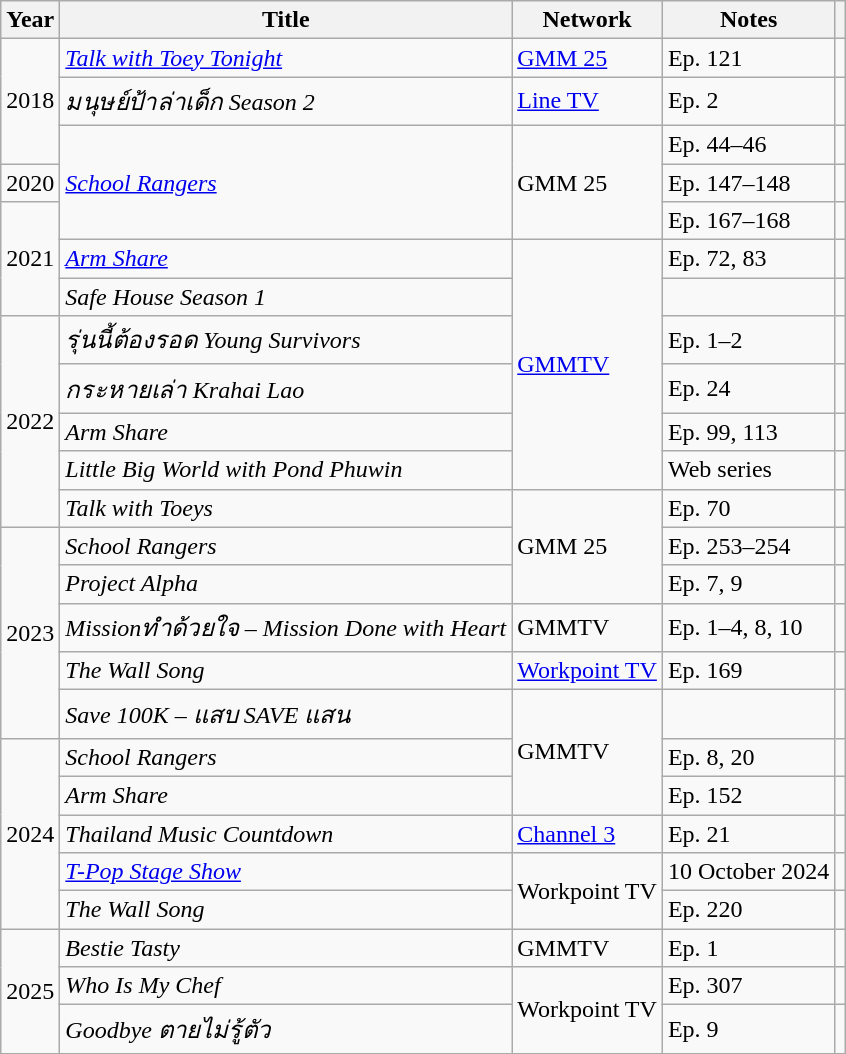<table class="wikitable sortable plainrowheaders">
<tr>
<th scope="col">Year</th>
<th scope="col">Title</th>
<th scope="col">Network</th>
<th scope="col" class="unsortable">Notes</th>
<th scope="col" class="unsortable"></th>
</tr>
<tr>
<td rowspan="3">2018</td>
<td><a href='#'><em>Talk with Toey Tonight</em></a></td>
<td><a href='#'>GMM 25</a></td>
<td>Ep. 121</td>
<td></td>
</tr>
<tr>
<td><em>มนุษย์ป้าล่าเด็ก Season 2</em></td>
<td><a href='#'>Line TV</a></td>
<td>Ep. 2</td>
<td></td>
</tr>
<tr>
<td rowspan="3"><em><a href='#'>School Rangers</a></em></td>
<td rowspan="3">GMM 25</td>
<td>Ep. 44–46</td>
<td></td>
</tr>
<tr>
<td>2020</td>
<td>Ep. 147–148</td>
<td></td>
</tr>
<tr>
<td rowspan="3">2021</td>
<td>Ep. 167–168</td>
<td></td>
</tr>
<tr>
<td><em><a href='#'>Arm Share</a></em></td>
<td rowspan="6"><a href='#'>GMMTV</a></td>
<td>Ep. 72, 83</td>
<td></td>
</tr>
<tr>
<td><em>Safe House Season 1</em></td>
<td></td>
<td></td>
</tr>
<tr>
<td rowspan="5">2022</td>
<td><em>รุ่นนี้ต้องรอด Young Survivors</em></td>
<td>Ep. 1–2</td>
<td></td>
</tr>
<tr>
<td><em>กระหายเล่า Krahai Lao</em></td>
<td>Ep. 24</td>
<td></td>
</tr>
<tr>
<td><em>Arm Share</em></td>
<td>Ep. 99, 113</td>
<td></td>
</tr>
<tr>
<td><em>Little Big World with Pond Phuwin</em></td>
<td>Web series</td>
<td style="text-align: center;"></td>
</tr>
<tr>
<td><em>Talk with Toeys</em></td>
<td rowspan="3">GMM 25</td>
<td>Ep. 70</td>
<td></td>
</tr>
<tr>
<td rowspan="5">2023</td>
<td><em>School Rangers</em></td>
<td>Ep. 253–254</td>
<td></td>
</tr>
<tr>
<td><em>Project Alpha</em></td>
<td>Ep. 7, 9</td>
<td></td>
</tr>
<tr>
<td><em>Missionทำด้วยใจ – Mission Done with Heart</em></td>
<td>GMMTV</td>
<td>Ep. 1–4, 8, 10</td>
<td></td>
</tr>
<tr>
<td><em>The Wall Song</em></td>
<td><a href='#'>Workpoint TV</a></td>
<td>Ep. 169</td>
<td></td>
</tr>
<tr>
<td><em>Save 100K – แสบ SAVE แสน</em></td>
<td rowspan="3">GMMTV</td>
<td></td>
<td></td>
</tr>
<tr>
<td rowspan="5">2024</td>
<td><em>School Rangers</em></td>
<td>Ep. 8, 20</td>
<td></td>
</tr>
<tr>
<td><em>Arm Share</em></td>
<td>Ep. 152</td>
<td></td>
</tr>
<tr>
<td><em>Thailand Music Countdown</em></td>
<td><a href='#'>Channel 3</a></td>
<td>Ep. 21</td>
<td></td>
</tr>
<tr>
<td><em><a href='#'>T-Pop Stage Show</a></em></td>
<td rowspan="2">Workpoint TV</td>
<td>10 October 2024</td>
<td></td>
</tr>
<tr>
<td><em>The Wall Song</em></td>
<td>Ep. 220</td>
<td></td>
</tr>
<tr>
<td rowspan="3">2025</td>
<td><em>Bestie Tasty</em></td>
<td>GMMTV</td>
<td>Ep. 1</td>
<td></td>
</tr>
<tr>
<td><em>Who Is My Chef</em></td>
<td rowspan="2">Workpoint TV</td>
<td>Ep. 307</td>
<td></td>
</tr>
<tr>
<td><em>Goodbye ตายไม่รู้ตัว</em></td>
<td>Ep. 9</td>
<td></td>
</tr>
</table>
